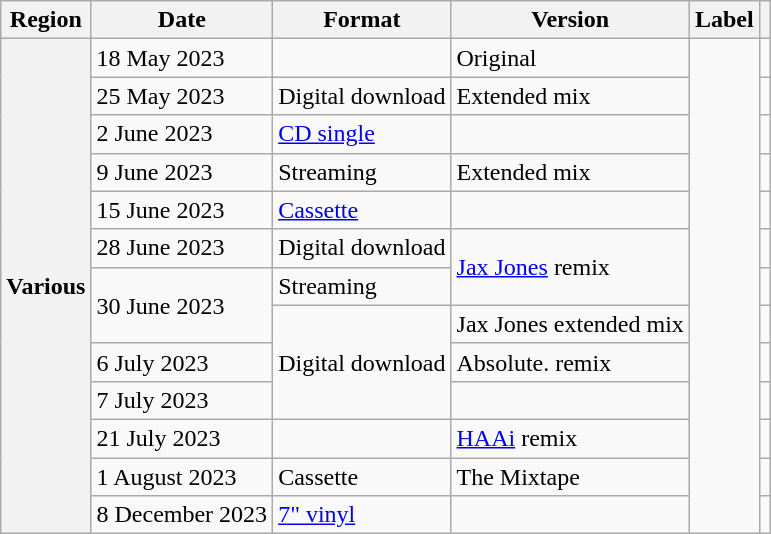<table class="wikitable plainrowheaders">
<tr>
<th scope="col">Region</th>
<th scope="col">Date</th>
<th scope="col">Format</th>
<th scope="col">Version</th>
<th scope="col">Label</th>
<th scope="col"></th>
</tr>
<tr>
<th scope="row" rowspan="13">Various</th>
<td>18 May 2023</td>
<td></td>
<td>Original</td>
<td rowspan="13"></td>
<td style="text-align:center;"></td>
</tr>
<tr>
<td>25 May 2023</td>
<td>Digital download</td>
<td>Extended mix</td>
<td style="text-align:center;"></td>
</tr>
<tr>
<td>2 June 2023</td>
<td><a href='#'>CD single</a></td>
<td></td>
<td style="text-align:center;"></td>
</tr>
<tr>
<td>9 June 2023</td>
<td>Streaming</td>
<td>Extended mix</td>
<td style="text-align:center;"></td>
</tr>
<tr>
<td>15 June 2023</td>
<td><a href='#'>Cassette</a></td>
<td></td>
<td style="text-align:center;"></td>
</tr>
<tr>
<td>28 June 2023</td>
<td>Digital download</td>
<td rowspan="2"><a href='#'>Jax Jones</a> remix</td>
<td style="text-align:center;"></td>
</tr>
<tr>
<td rowspan="2">30 June 2023</td>
<td>Streaming</td>
<td style="text-align:center;"></td>
</tr>
<tr>
<td rowspan="3">Digital download</td>
<td>Jax Jones extended mix</td>
<td style="text-align:center;"></td>
</tr>
<tr>
<td>6 July 2023</td>
<td>Absolute. remix</td>
<td style="text-align:center;"></td>
</tr>
<tr>
<td>7 July 2023</td>
<td></td>
<td style="text-align:center;"></td>
</tr>
<tr>
<td>21 July 2023</td>
<td></td>
<td><a href='#'>HAAi</a> remix</td>
<td style="text-align:center;"></td>
</tr>
<tr>
<td>1 August 2023</td>
<td>Cassette</td>
<td>The Mixtape</td>
<td style="text-align:center;"></td>
</tr>
<tr>
<td>8 December 2023</td>
<td><a href='#'>7" vinyl</a></td>
<td></td>
<td style="text-align:center;"></td>
</tr>
</table>
